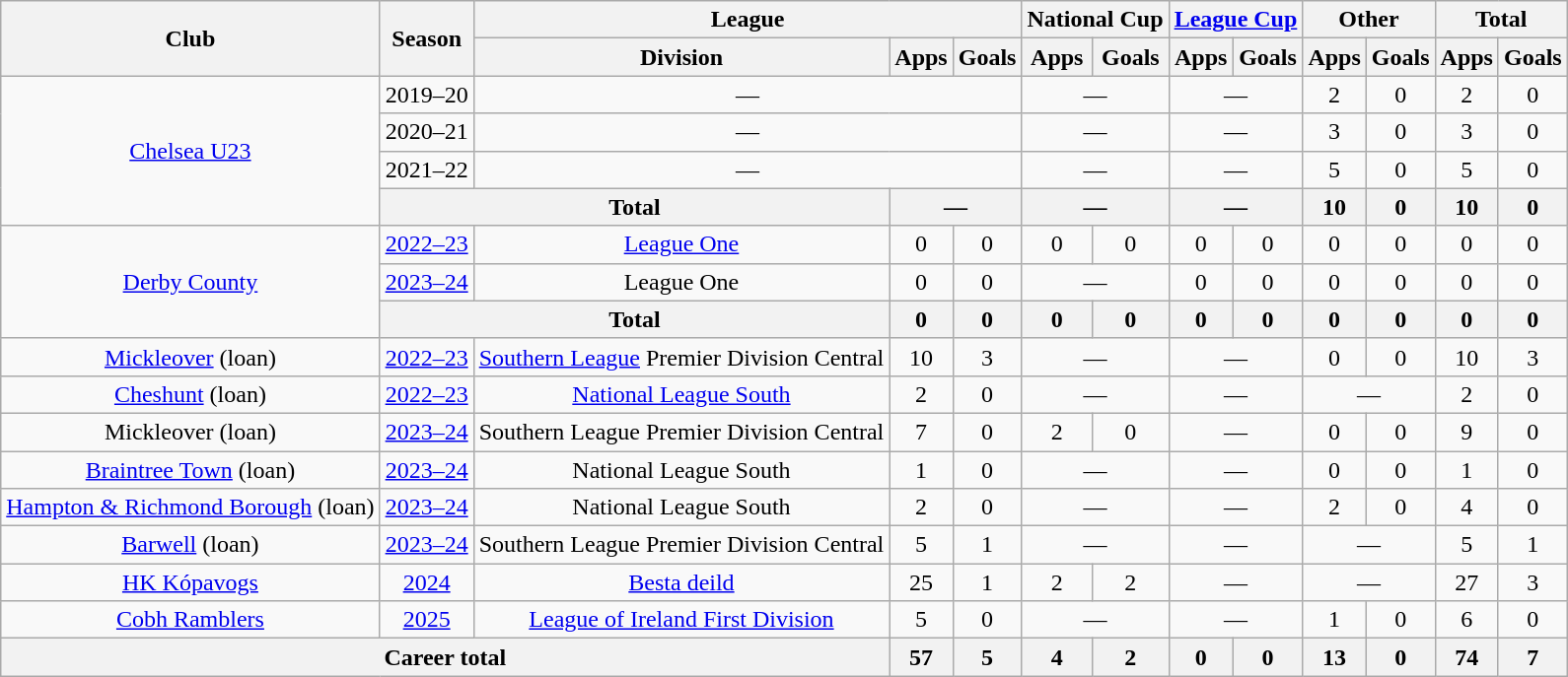<table class="wikitable" style="text-align: center;">
<tr>
<th rowspan=2>Club</th>
<th rowspan=2>Season</th>
<th colspan=3>League</th>
<th colspan=2>National Cup</th>
<th colspan=2><a href='#'>League Cup</a></th>
<th colspan=2>Other</th>
<th colspan=2>Total</th>
</tr>
<tr>
<th>Division</th>
<th>Apps</th>
<th>Goals</th>
<th>Apps</th>
<th>Goals</th>
<th>Apps</th>
<th>Goals</th>
<th>Apps</th>
<th>Goals</th>
<th>Apps</th>
<th>Goals</th>
</tr>
<tr>
<td rowspan=4><a href='#'>Chelsea U23</a></td>
<td>2019–20</td>
<td colspan=3>—</td>
<td colspan=2>—</td>
<td colspan=2>—</td>
<td>2</td>
<td>0</td>
<td>2</td>
<td>0</td>
</tr>
<tr>
<td>2020–21</td>
<td colspan=3>—</td>
<td colspan=2>—</td>
<td colspan=2>—</td>
<td>3</td>
<td>0</td>
<td>3</td>
<td>0</td>
</tr>
<tr>
<td>2021–22</td>
<td colspan=3>—</td>
<td colspan=2>—</td>
<td colspan=2>—</td>
<td>5</td>
<td>0</td>
<td>5</td>
<td>0</td>
</tr>
<tr>
<th colspan=2>Total</th>
<th colspan=2>—</th>
<th colspan=2>—</th>
<th colspan=2>—</th>
<th>10</th>
<th>0</th>
<th>10</th>
<th>0</th>
</tr>
<tr>
<td rowspan=3><a href='#'>Derby County</a></td>
<td><a href='#'>2022–23</a></td>
<td><a href='#'>League One</a></td>
<td>0</td>
<td>0</td>
<td>0</td>
<td>0</td>
<td>0</td>
<td>0</td>
<td>0</td>
<td>0</td>
<td>0</td>
<td>0</td>
</tr>
<tr>
<td><a href='#'>2023–24</a></td>
<td>League One</td>
<td>0</td>
<td>0</td>
<td colspan=2>—</td>
<td>0</td>
<td>0</td>
<td>0</td>
<td>0</td>
<td>0</td>
<td>0</td>
</tr>
<tr>
<th colspan=2>Total</th>
<th>0</th>
<th>0</th>
<th>0</th>
<th>0</th>
<th>0</th>
<th>0</th>
<th>0</th>
<th>0</th>
<th>0</th>
<th>0</th>
</tr>
<tr>
<td><a href='#'>Mickleover</a> (loan)</td>
<td><a href='#'>2022–23</a></td>
<td><a href='#'>Southern League</a> Premier Division Central</td>
<td>10</td>
<td>3</td>
<td colspan=2>—</td>
<td colspan=2>—</td>
<td>0</td>
<td>0</td>
<td>10</td>
<td>3</td>
</tr>
<tr>
<td><a href='#'>Cheshunt</a> (loan)</td>
<td><a href='#'>2022–23</a></td>
<td><a href='#'>National League South</a></td>
<td>2</td>
<td>0</td>
<td colspan=2>—</td>
<td colspan=2>—</td>
<td colspan=2>—</td>
<td>2</td>
<td>0</td>
</tr>
<tr>
<td>Mickleover (loan)</td>
<td><a href='#'>2023–24</a></td>
<td>Southern League Premier Division Central</td>
<td>7</td>
<td>0</td>
<td>2</td>
<td>0</td>
<td colspan=2>—</td>
<td>0</td>
<td>0</td>
<td>9</td>
<td>0</td>
</tr>
<tr>
<td><a href='#'>Braintree Town</a> (loan)</td>
<td><a href='#'>2023–24</a></td>
<td>National League South</td>
<td>1</td>
<td>0</td>
<td colspan=2>—</td>
<td colspan=2>—</td>
<td>0</td>
<td>0</td>
<td>1</td>
<td>0</td>
</tr>
<tr>
<td><a href='#'>Hampton & Richmond Borough</a> (loan)</td>
<td><a href='#'>2023–24</a></td>
<td>National League South</td>
<td>2</td>
<td>0</td>
<td colspan=2>—</td>
<td colspan=2>—</td>
<td>2</td>
<td>0</td>
<td>4</td>
<td>0</td>
</tr>
<tr>
<td><a href='#'>Barwell</a> (loan)</td>
<td><a href='#'>2023–24</a></td>
<td>Southern League Premier Division Central</td>
<td>5</td>
<td>1</td>
<td colspan=2>—</td>
<td colspan=2>—</td>
<td colspan=2>—</td>
<td>5</td>
<td>1</td>
</tr>
<tr>
<td><a href='#'>HK Kópavogs</a></td>
<td><a href='#'>2024</a></td>
<td><a href='#'> Besta deild</a></td>
<td>25</td>
<td>1</td>
<td>2</td>
<td>2</td>
<td colspan=2>—</td>
<td colspan=2>—</td>
<td>27</td>
<td>3</td>
</tr>
<tr>
<td><a href='#'>Cobh Ramblers</a></td>
<td><a href='#'>2025</a></td>
<td><a href='#'>League of Ireland First Division</a></td>
<td>5</td>
<td>0</td>
<td colspan=2>—</td>
<td colspan=2>—</td>
<td>1</td>
<td>0</td>
<td>6</td>
<td>0</td>
</tr>
<tr>
<th colspan=3>Career total</th>
<th>57</th>
<th>5</th>
<th>4</th>
<th>2</th>
<th>0</th>
<th>0</th>
<th>13</th>
<th>0</th>
<th>74</th>
<th>7</th>
</tr>
</table>
